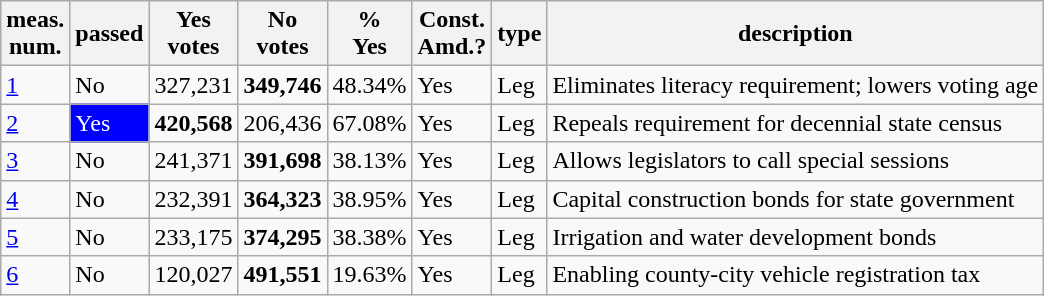<table class="wikitable sortable">
<tr>
<th>meas.<br>num.</th>
<th>passed</th>
<th>Yes<br>votes</th>
<th>No<br>votes</th>
<th>%<br>Yes</th>
<th>Const.<br>Amd.?</th>
<th>type</th>
<th>description</th>
</tr>
<tr>
<td><a href='#'>1</a></td>
<td>No</td>
<td>327,231</td>
<td><strong>349,746</strong></td>
<td>48.34%</td>
<td>Yes</td>
<td>Leg</td>
<td>Eliminates literacy requirement; lowers voting age</td>
</tr>
<tr>
<td><a href='#'>2</a></td>
<td style="background:blue;color:white">Yes</td>
<td><strong>420,568</strong></td>
<td>206,436</td>
<td>67.08%</td>
<td>Yes</td>
<td>Leg</td>
<td>Repeals requirement for decennial state census</td>
</tr>
<tr>
<td><a href='#'>3</a></td>
<td>No</td>
<td>241,371</td>
<td><strong>391,698</strong></td>
<td>38.13%</td>
<td>Yes</td>
<td>Leg</td>
<td>Allows legislators to call special sessions</td>
</tr>
<tr>
<td><a href='#'>4</a></td>
<td>No</td>
<td>232,391</td>
<td><strong>364,323</strong></td>
<td>38.95%</td>
<td>Yes</td>
<td>Leg</td>
<td>Capital construction bonds for state government</td>
</tr>
<tr>
<td><a href='#'>5</a></td>
<td>No</td>
<td>233,175</td>
<td><strong>374,295</strong></td>
<td>38.38%</td>
<td>Yes</td>
<td>Leg</td>
<td>Irrigation and water development bonds</td>
</tr>
<tr>
<td><a href='#'>6</a></td>
<td>No</td>
<td>120,027</td>
<td><strong>491,551</strong></td>
<td>19.63%</td>
<td>Yes</td>
<td>Leg</td>
<td>Enabling county-city vehicle registration tax</td>
</tr>
</table>
